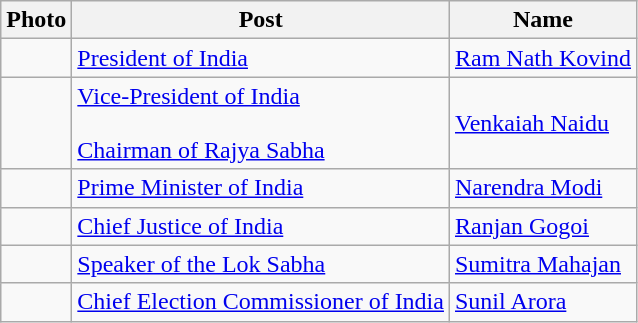<table class=wikitable>
<tr>
<th>Photo</th>
<th>Post</th>
<th>Name</th>
</tr>
<tr>
<td></td>
<td><a href='#'>President of India</a></td>
<td><a href='#'>Ram Nath Kovind</a></td>
</tr>
<tr>
<td></td>
<td><a href='#'>Vice-President of India</a><br><br><a href='#'>Chairman of Rajya Sabha</a></td>
<td><a href='#'>Venkaiah Naidu</a></td>
</tr>
<tr>
<td></td>
<td><a href='#'>Prime Minister of India</a></td>
<td><a href='#'>Narendra Modi</a></td>
</tr>
<tr>
<td></td>
<td><a href='#'>Chief Justice of India</a></td>
<td><a href='#'>Ranjan Gogoi</a></td>
</tr>
<tr>
<td></td>
<td><a href='#'>Speaker of the Lok Sabha</a></td>
<td><a href='#'>Sumitra Mahajan</a></td>
</tr>
<tr>
<td></td>
<td><a href='#'>Chief Election Commissioner of India</a></td>
<td><a href='#'>Sunil Arora</a></td>
</tr>
</table>
